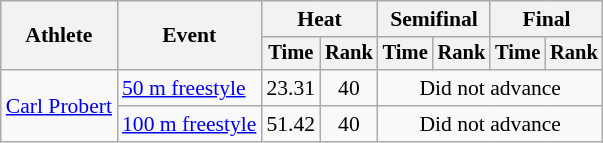<table class=wikitable style="font-size:90%">
<tr>
<th rowspan="2">Athlete</th>
<th rowspan="2">Event</th>
<th colspan="2">Heat</th>
<th colspan="2">Semifinal</th>
<th colspan="2">Final</th>
</tr>
<tr style="font-size:95%">
<th>Time</th>
<th>Rank</th>
<th>Time</th>
<th>Rank</th>
<th>Time</th>
<th>Rank</th>
</tr>
<tr align=center>
<td align=left rowspan=2><a href='#'>Carl Probert</a></td>
<td align=left><a href='#'>50 m freestyle</a></td>
<td>23.31</td>
<td>40</td>
<td colspan=4>Did not advance</td>
</tr>
<tr align=center>
<td align=left><a href='#'>100 m freestyle</a></td>
<td>51.42</td>
<td>40</td>
<td colspan=4>Did not advance</td>
</tr>
</table>
